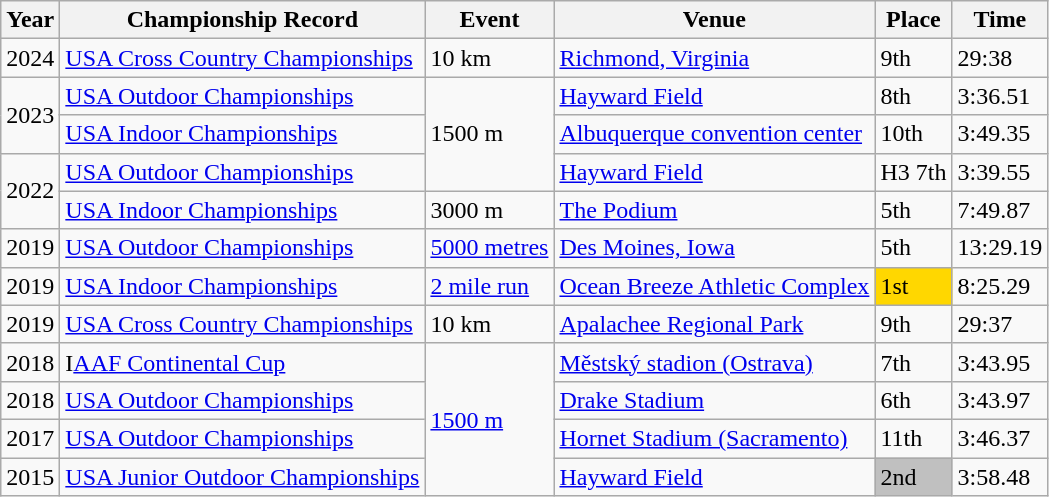<table class="wikitable">
<tr>
<th>Year</th>
<th>Championship Record</th>
<th>Event</th>
<th>Venue</th>
<th>Place</th>
<th>Time</th>
</tr>
<tr>
<td>2024</td>
<td><a href='#'>USA Cross Country Championships</a></td>
<td>10 km</td>
<td><a href='#'>Richmond, Virginia</a></td>
<td>9th</td>
<td>29:38</td>
</tr>
<tr>
<td rowspan="2">2023</td>
<td><a href='#'>USA Outdoor Championships</a></td>
<td rowspan="3">1500 m</td>
<td><a href='#'>Hayward Field</a></td>
<td>8th</td>
<td>3:36.51</td>
</tr>
<tr>
<td><a href='#'>USA Indoor Championships</a></td>
<td><a href='#'>Albuquerque convention center</a></td>
<td>10th</td>
<td>3:49.35</td>
</tr>
<tr>
<td rowspan="2">2022</td>
<td><a href='#'>USA Outdoor Championships</a></td>
<td><a href='#'>Hayward Field</a></td>
<td>H3 7th</td>
<td>3:39.55</td>
</tr>
<tr>
<td><a href='#'>USA Indoor Championships</a></td>
<td>3000 m</td>
<td><a href='#'>The Podium</a></td>
<td>5th</td>
<td>7:49.87</td>
</tr>
<tr>
<td>2019</td>
<td><a href='#'>USA Outdoor Championships</a></td>
<td><a href='#'>5000 metres</a></td>
<td><a href='#'>Des Moines, Iowa</a></td>
<td>5th</td>
<td>13:29.19</td>
</tr>
<tr>
<td>2019</td>
<td><a href='#'>USA Indoor Championships</a></td>
<td><a href='#'>2 mile run</a></td>
<td><a href='#'>Ocean Breeze Athletic Complex</a></td>
<td style="background:gold;">1st</td>
<td>8:25.29</td>
</tr>
<tr>
<td>2019</td>
<td><a href='#'>USA Cross Country Championships</a></td>
<td>10 km</td>
<td><a href='#'>Apalachee Regional Park</a></td>
<td>9th</td>
<td>29:37</td>
</tr>
<tr>
<td>2018</td>
<td>I<a href='#'>AAF Continental Cup</a></td>
<td rowspan="4"><a href='#'>1500 m</a></td>
<td><a href='#'>Městský stadion (Ostrava)</a></td>
<td>7th</td>
<td>3:43.95</td>
</tr>
<tr>
<td>2018</td>
<td><a href='#'>USA Outdoor Championships</a></td>
<td><a href='#'>Drake Stadium</a></td>
<td>6th</td>
<td>3:43.97</td>
</tr>
<tr>
<td>2017</td>
<td><a href='#'>USA Outdoor Championships</a></td>
<td><a href='#'>Hornet Stadium (Sacramento)</a></td>
<td>11th</td>
<td>3:46.37</td>
</tr>
<tr>
<td>2015</td>
<td><a href='#'>USA Junior Outdoor Championships</a></td>
<td><a href='#'>Hayward Field</a></td>
<td style="background:silver;">2nd</td>
<td>3:58.48</td>
</tr>
</table>
